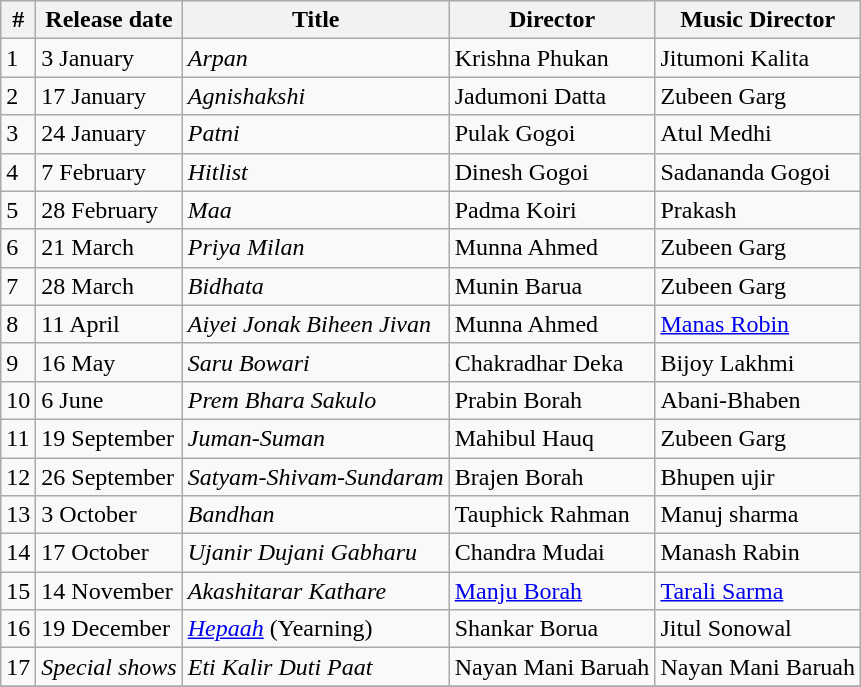<table class="wikitable" border="0">
<tr>
<th>#</th>
<th>Release date</th>
<th>Title</th>
<th>Director</th>
<th>Music Director</th>
</tr>
<tr>
<td>1</td>
<td>3 January</td>
<td><em>Arpan</em></td>
<td>Krishna Phukan</td>
<td>Jitumoni Kalita</td>
</tr>
<tr>
<td>2</td>
<td>17 January</td>
<td><em>Agnishakshi</em></td>
<td>Jadumoni  Datta</td>
<td>Zubeen Garg</td>
</tr>
<tr>
<td>3</td>
<td>24 January</td>
<td><em>Patni</em></td>
<td>Pulak Gogoi</td>
<td>Atul Medhi</td>
</tr>
<tr>
<td>4</td>
<td>7 February</td>
<td><em>Hitlist</em></td>
<td>Dinesh Gogoi</td>
<td>Sadananda Gogoi</td>
</tr>
<tr>
<td>5</td>
<td>28 February</td>
<td><em>Maa</em></td>
<td>Padma Koiri</td>
<td>Prakash</td>
</tr>
<tr>
<td>6</td>
<td>21 March</td>
<td><em>Priya Milan</em></td>
<td>Munna Ahmed</td>
<td>Zubeen Garg</td>
</tr>
<tr>
<td>7</td>
<td>28 March</td>
<td><em>Bidhata</em></td>
<td>Munin Barua</td>
<td>Zubeen Garg</td>
</tr>
<tr>
<td>8</td>
<td>11 April</td>
<td><em>Aiyei Jonak Biheen Jivan</em></td>
<td>Munna Ahmed</td>
<td><a href='#'>Manas Robin</a></td>
</tr>
<tr>
<td>9</td>
<td>16 May</td>
<td><em>Saru Bowari</em></td>
<td>Chakradhar Deka</td>
<td>Bijoy Lakhmi</td>
</tr>
<tr>
<td>10</td>
<td>6 June</td>
<td><em>Prem Bhara Sakulo</em></td>
<td>Prabin Borah</td>
<td>Abani-Bhaben</td>
</tr>
<tr>
<td>11</td>
<td>19 September</td>
<td><em>Juman-Suman</em></td>
<td>Mahibul Hauq</td>
<td>Zubeen Garg</td>
</tr>
<tr>
<td>12</td>
<td>26 September</td>
<td><em>Satyam-Shivam-Sundaram</em></td>
<td>Brajen Borah</td>
<td>Bhupen ujir</td>
</tr>
<tr>
<td>13</td>
<td>3 October</td>
<td><em>Bandhan</em></td>
<td>Tauphick Rahman</td>
<td>Manuj sharma</td>
</tr>
<tr>
<td>14</td>
<td>17 October</td>
<td><em>Ujanir Dujani Gabharu</em></td>
<td>Chandra Mudai</td>
<td>Manash Rabin</td>
</tr>
<tr>
<td>15</td>
<td>14 November</td>
<td><em>Akashitarar Kathare</em></td>
<td><a href='#'>Manju Borah</a></td>
<td><a href='#'>Tarali Sarma</a></td>
</tr>
<tr>
<td>16</td>
<td>19 December</td>
<td><em><a href='#'>Hepaah</a></em> (Yearning)</td>
<td>Shankar Borua</td>
<td>Jitul Sonowal</td>
</tr>
<tr>
<td>17</td>
<td><em>Special shows</em></td>
<td><em>Eti Kalir Duti Paat</em></td>
<td>Nayan Mani Baruah</td>
<td>Nayan Mani Baruah</td>
</tr>
<tr>
</tr>
</table>
